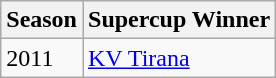<table class="wikitable" style="border-collapse:collapse; text-align:left">
<tr style="background:#f0f6fa;">
<th>Season</th>
<th>Supercup Winner</th>
</tr>
<tr>
<td>2011</td>
<td><a href='#'>KV Tirana</a></td>
</tr>
</table>
